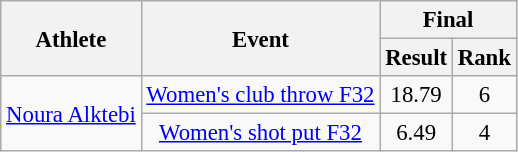<table class=wikitable style="font-size:95%;text-align:center">
<tr>
<th rowspan="2">Athlete</th>
<th rowspan="2">Event</th>
<th colspan="3">Final</th>
</tr>
<tr>
<th>Result</th>
<th>Rank</th>
</tr>
<tr>
<td rowspan=2><a href='#'>Noura Alktebi</a></td>
<td><a href='#'>Women's club throw F32</a></td>
<td>18.79</td>
<td>6</td>
</tr>
<tr>
<td><a href='#'>Women's shot put F32</a></td>
<td>6.49 </td>
<td>4</td>
</tr>
</table>
